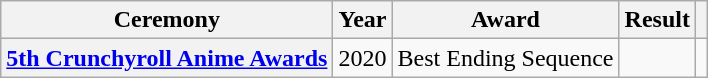<table class="wikitable sortable plainrowheaders" style=text-align:center>
<tr>
<th scope="col">Ceremony</th>
<th scope="col">Year</th>
<th scope="col">Award</th>
<th scope="col">Result</th>
<th scope="col" class="unsortable"></th>
</tr>
<tr>
<th scope="row" style="text-align:center"><a href='#'>5th Crunchyroll Anime Awards</a></th>
<td>2020</td>
<td>Best Ending Sequence</td>
<td></td>
<td align="center"></td>
</tr>
</table>
